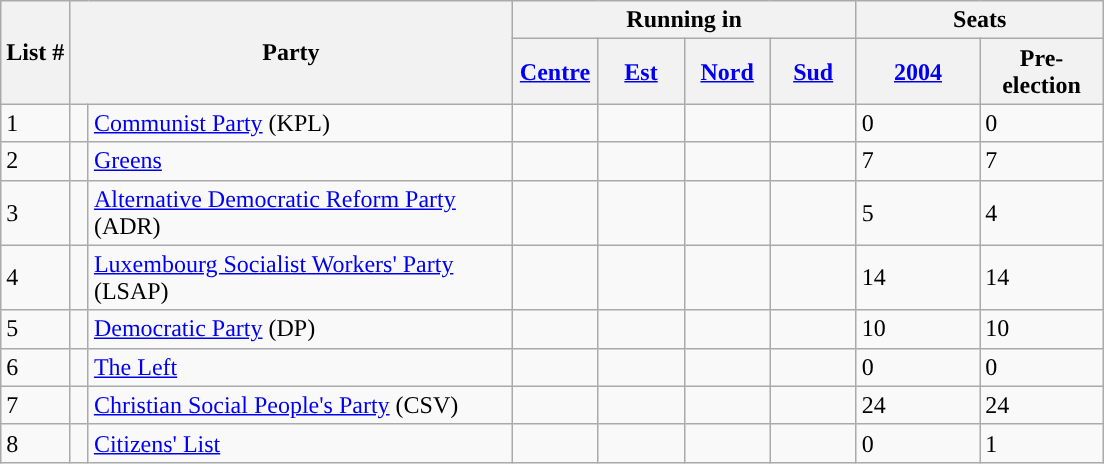<table class="wikitable">
<tr>
<th rowspan=2>List #</th>
<th rowspan=2 colspan=2>Party</th>
<th colspan=4>Running in</th>
<th colspan=2>Seats</th>
</tr>
<tr>
<th width=50px><a href='#'>Centre</a></th>
<th width=50px><a href='#'>Est</a></th>
<th width=50px><a href='#'>Nord</a></th>
<th width=50px><a href='#'>Sud</a></th>
<th width=75px><a href='#'>2004</a></th>
<th width=75px>Pre-election</th>
</tr>
<tr>
<td>1</td>
<td width=5px style="background-color: "></td>
<td width=275px><a href='#'>Communist Party</a> (KPL)</td>
<td align=center></td>
<td align=center></td>
<td align=center></td>
<td align=center></td>
<td>0</td>
<td>0</td>
</tr>
<tr>
<td>2</td>
<td style="background-color: "></td>
<td><a href='#'>Greens</a></td>
<td align=center></td>
<td align=center></td>
<td align=center></td>
<td align=center></td>
<td>7</td>
<td>7</td>
</tr>
<tr>
<td>3</td>
<td style="background-color: "></td>
<td><a href='#'>Alternative Democratic Reform Party</a> (ADR)</td>
<td align=center></td>
<td align=center></td>
<td align=center></td>
<td align=center></td>
<td>5</td>
<td>4</td>
</tr>
<tr>
<td>4</td>
<td style="background-color: "></td>
<td><a href='#'>Luxembourg Socialist Workers' Party</a> (LSAP)</td>
<td align=center></td>
<td align=center></td>
<td align=center></td>
<td align=center></td>
<td>14</td>
<td>14</td>
</tr>
<tr>
<td>5</td>
<td style="background-color: "></td>
<td><a href='#'>Democratic Party</a> (DP)</td>
<td align=center></td>
<td align=center></td>
<td align=center></td>
<td align=center></td>
<td>10</td>
<td>10</td>
</tr>
<tr>
<td>6</td>
<td style="background-color: "></td>
<td><a href='#'>The Left</a></td>
<td align=center></td>
<td align=center></td>
<td align=center></td>
<td align=center></td>
<td>0</td>
<td>0</td>
</tr>
<tr>
<td>7</td>
<td style="background-color: "></td>
<td><a href='#'>Christian Social People's Party</a> (CSV)</td>
<td align=center></td>
<td align=center></td>
<td align=center></td>
<td align=center></td>
<td>24</td>
<td>24</td>
</tr>
<tr>
<td>8</td>
<td style="background-color: "></td>
<td><a href='#'>Citizens' List</a></td>
<td align=center></td>
<td align=center></td>
<td align=center></td>
<td align=center></td>
<td>0</td>
<td>1</td>
</tr>
</table>
